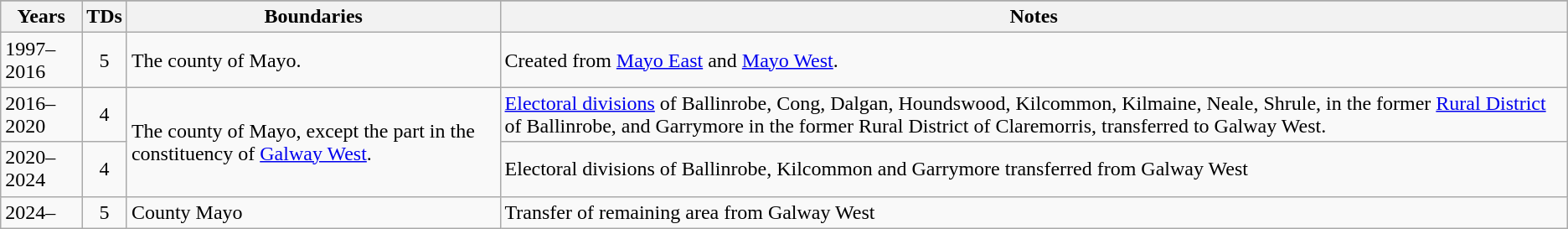<table class="wikitable">
<tr bgcolor="green">
</tr>
<tr>
<th>Years</th>
<th>TDs</th>
<th>Boundaries</th>
<th>Notes</th>
</tr>
<tr>
<td>1997–2016</td>
<td align="center">5</td>
<td>The county of Mayo.</td>
<td>Created from <a href='#'>Mayo East</a> and <a href='#'>Mayo West</a>.</td>
</tr>
<tr>
<td>2016–2020</td>
<td align="center">4</td>
<td rowspan=2>The county of Mayo, except the part in the constituency of <a href='#'>Galway West</a>.</td>
<td><a href='#'>Electoral divisions</a> of Ballinrobe, Cong, Dalgan, Houndswood, Kilcommon, Kilmaine, Neale, Shrule, in the former <a href='#'>Rural District</a> of Ballinrobe, and Garrymore in the former Rural District of Claremorris, transferred to Galway West.</td>
</tr>
<tr>
<td>2020–2024</td>
<td align="center">4</td>
<td>Electoral divisions of Ballinrobe, Kilcommon and Garrymore transferred from Galway West</td>
</tr>
<tr>
<td>2024–</td>
<td align="center">5</td>
<td>County Mayo</td>
<td>Transfer of remaining area from Galway West</td>
</tr>
</table>
